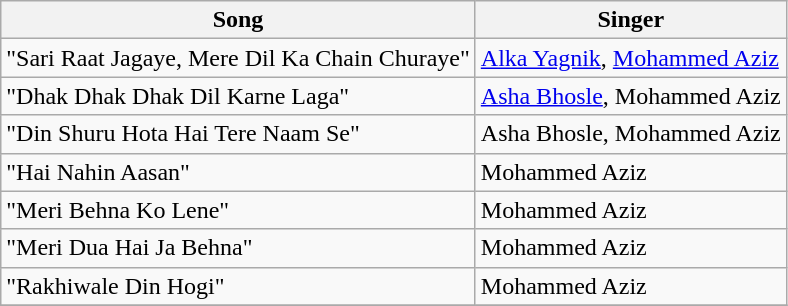<table class="wikitable">
<tr>
<th>Song</th>
<th>Singer</th>
</tr>
<tr>
<td>"Sari Raat Jagaye, Mere Dil Ka Chain Churaye"</td>
<td><a href='#'>Alka Yagnik</a>, <a href='#'>Mohammed Aziz</a></td>
</tr>
<tr>
<td>"Dhak Dhak Dhak Dil Karne Laga"</td>
<td><a href='#'>Asha Bhosle</a>, Mohammed Aziz</td>
</tr>
<tr>
<td>"Din Shuru Hota Hai Tere Naam Se"</td>
<td>Asha Bhosle, Mohammed Aziz</td>
</tr>
<tr>
<td>"Hai Nahin Aasan"</td>
<td>Mohammed Aziz</td>
</tr>
<tr>
<td>"Meri Behna Ko Lene"</td>
<td>Mohammed Aziz</td>
</tr>
<tr>
<td>"Meri Dua Hai Ja Behna"</td>
<td>Mohammed Aziz</td>
</tr>
<tr>
<td>"Rakhiwale Din Hogi"</td>
<td>Mohammed Aziz</td>
</tr>
<tr>
</tr>
</table>
